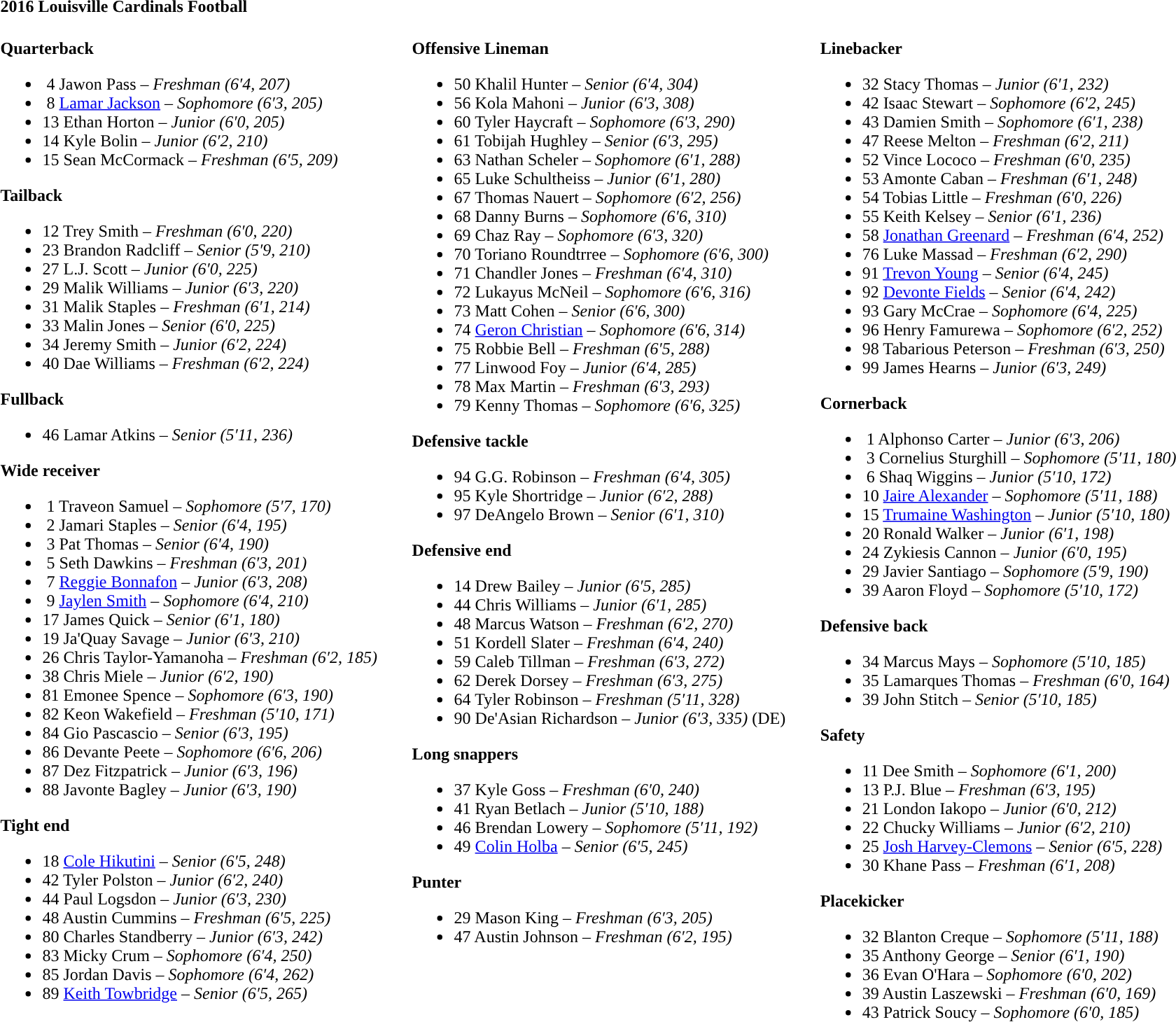<table class="toccolours" style="text-align: left;">
<tr>
<td colspan=11><strong>2016 Louisville Cardinals Football</strong></td>
</tr>
<tr>
<td valign="top"><br><strong>Quarterback</strong><ul><li> 4  Jawon Pass – <em>Freshman (6′4, 207)</em></li><li> 8  <a href='#'>Lamar Jackson</a> – <em>Sophomore (6′3, 205)</em></li><li>13  Ethan Horton – <em>Junior (6′0, 205)</em></li><li>14  Kyle Bolin – <em> Junior (6′2, 210)</em></li><li>15  Sean McCormack – <em>Freshman (6′5, 209)</em></li></ul><strong>Tailback</strong><ul><li>12  Trey Smith – <em> Freshman (6′0, 220)</em></li><li>23  Brandon Radcliff – <em> Senior (5′9, 210)</em></li><li>27  L.J. Scott – <em>Junior (6′0, 225)</em></li><li>29  Malik Williams – <em>Junior (6′3, 220)</em></li><li>31  Malik Staples – <em>Freshman (6′1, 214)</em></li><li>33  Malin Jones – <em>Senior (6′0, 225)</em></li><li>34  Jeremy Smith – <em>Junior (6′2, 224)</em></li><li>40  Dae Williams – <em>Freshman (6′2, 224)</em></li></ul><strong>Fullback</strong><ul><li>46  Lamar Atkins – <em>Senior (5′11, 236)</em></li></ul><strong>Wide receiver</strong><ul><li> 1  Traveon Samuel – <em>Sophomore (5′7, 170)</em></li><li> 2  Jamari Staples – <em>Senior (6′4, 195)</em></li><li> 3  Pat Thomas – <em>Senior (6′4, 190)</em></li><li> 5  Seth Dawkins – <em>Freshman (6′3, 201)</em></li><li> 7  <a href='#'>Reggie Bonnafon</a> – <em>Junior (6′3, 208)</em></li><li> 9  <a href='#'>Jaylen Smith</a> – <em>Sophomore (6′4, 210)</em></li><li>17  James Quick – <em>Senior (6′1, 180)</em></li><li>19  Ja'Quay Savage – <em>Junior (6′3, 210)</em></li><li>26  Chris Taylor-Yamanoha – <em>Freshman (6′2, 185)</em></li><li>38  Chris Miele – <em> Junior (6′2, 190)</em></li><li>81  Emonee Spence – <em>Sophomore (6′3, 190)</em></li><li>82  Keon Wakefield – <em>Freshman (5′10, 171)</em></li><li>84  Gio Pascascio – <em>Senior (6′3, 195)</em></li><li>86  Devante Peete – <em>Sophomore (6′6, 206)</em></li><li>87  Dez Fitzpatrick – <em>Junior (6′3, 196)</em></li><li>88  Javonte Bagley – <em>Junior (6′3, 190)</em></li></ul><strong>Tight end</strong><ul><li>18  <a href='#'>Cole Hikutini</a> – <em>Senior (6′5, 248)</em></li><li>42  Tyler Polston – <em>Junior (6′2, 240)</em></li><li>44  Paul Logsdon – <em>Junior (6′3, 230)</em></li><li>48  Austin Cummins – <em>Freshman (6′5, 225)</em></li><li>80  Charles Standberry – <em>Junior (6′3, 242)</em></li><li>83  Micky Crum – <em> Sophomore (6′4, 250)</em></li><li>85  Jordan Davis – <em>Sophomore (6′4, 262)</em></li><li>89  <a href='#'>Keith Towbridge</a> – <em>Senior (6′5, 265)</em></li></ul></td>
<td width="25"> </td>
<td valign="top"><br><strong>Offensive Lineman</strong><ul><li>50  Khalil Hunter – <em>Senior (6′4, 304)</em></li><li>56  Kola Mahoni – <em>Junior (6′3, 308)</em></li><li>60  Tyler Haycraft – <em>Sophomore (6′3, 290)</em></li><li>61  Tobijah Hughley – <em> Senior (6′3, 295)</em></li><li>63  Nathan Scheler – <em>Sophomore (6′1, 288)</em></li><li>65  Luke Schultheiss – <em>Junior (6′1, 280)</em></li><li>67  Thomas Nauert – <em>Sophomore (6′2, 256)</em></li><li>68  Danny Burns – <em> Sophomore (6′6, 310)</em></li><li>69  Chaz Ray – <em>Sophomore (6′3, 320)</em></li><li>70  Toriano Roundtrree – <em> Sophomore (6′6, 300)</em></li><li>71  Chandler Jones – <em> Freshman (6′4, 310)</em></li><li>72  Lukayus McNeil – <em> Sophomore (6′6, 316)</em></li><li>73  Matt Cohen – <em>Senior (6′6, 300)</em></li><li>74  <a href='#'>Geron Christian</a> – <em>Sophomore (6′6, 314)</em></li><li>75  Robbie Bell – <em>Freshman (6′5, 288)</em></li><li>77  Linwood Foy – <em>Junior (6′4, 285)</em></li><li>78  Max Martin – <em>Freshman (6′3, 293)</em></li><li>79  Kenny Thomas – <em>Sophomore (6′6, 325)</em></li></ul><strong>Defensive tackle</strong><ul><li>94  G.G. Robinson – <em> Freshman (6′4, 305)</em></li><li>95  Kyle Shortridge – <em> Junior (6′2, 288)</em></li><li>97  DeAngelo Brown – <em> Senior (6′1, 310)</em></li></ul><strong>Defensive end</strong><ul><li>14  Drew Bailey – <em>Junior (6′5, 285)</em></li><li>44  Chris Williams – <em>Junior (6′1, 285)</em></li><li>48  Marcus Watson – <em>Freshman (6′2, 270)</em></li><li>51  Kordell Slater – <em>Freshman (6′4, 240)</em></li><li>59  Caleb Tillman – <em>Freshman (6′3, 272)</em></li><li>62  Derek Dorsey – <em>Freshman (6′3, 275)</em></li><li>64  Tyler Robinson – <em>Freshman (5′11, 328)</em></li><li>90  De'Asian Richardson – <em> Junior (6′3, 335)</em> (DE)</li></ul><strong>Long snappers</strong><ul><li>37  Kyle Goss – <em>Freshman (6′0, 240)</em></li><li>41  Ryan Betlach – <em>Junior (5′10, 188)</em></li><li>46  Brendan Lowery – <em>Sophomore (5′11, 192)</em></li><li>49  <a href='#'>Colin Holba</a> – <em> Senior (6′5, 245)</em></li></ul><strong>Punter</strong><ul><li>29  Mason King – <em> Freshman (6′3, 205)</em></li><li>47  Austin Johnson – <em>Freshman (6′2, 195)</em></li></ul></td>
<td width="25"> </td>
<td valign="top"><br><strong>Linebacker</strong><ul><li>32  Stacy Thomas – <em> Junior (6′1, 232)</em></li><li>42  Isaac Stewart – <em> Sophomore (6′2, 245)</em></li><li>43  Damien Smith – <em>Sophomore (6′1, 238)</em></li><li>47  Reese Melton – <em>Freshman (6′2, 211)</em></li><li>52  Vince Lococo – <em>Freshman (6′0, 235)</em></li><li>53  Amonte Caban – <em> Freshman (6′1, 248)</em></li><li>54  Tobias Little – <em>Freshman (6′0, 226)</em></li><li>55  Keith Kelsey – <em>Senior (6′1, 236)</em></li><li>58  <a href='#'>Jonathan Greenard</a> – <em> Freshman (6′4, 252)</em></li><li>76  Luke Massad – <em>Freshman (6′2, 290)</em></li><li>91  <a href='#'>Trevon Young</a> – <em>Senior (6′4, 245)</em></li><li>92  <a href='#'>Devonte Fields</a> – <em>Senior (6′4, 242)</em></li><li>93  Gary McCrae – <em>Sophomore (6′4, 225)</em></li><li>96  Henry Famurewa – <em> Sophomore (6′2, 252)</em></li><li>98  Tabarious Peterson – <em>Freshman (6′3, 250)</em></li><li>99  James Hearns – <em> Junior (6′3, 249)</em></li></ul><strong>Cornerback</strong><ul><li> 1  Alphonso Carter – <em>Junior (6′3, 206)</em></li><li> 3  Cornelius Sturghill – <em> Sophomore (5′11, 180)</em></li><li> 6  Shaq Wiggins – <em>Junior (5′10, 172)</em></li><li>10  <a href='#'>Jaire Alexander</a> – <em>Sophomore (5′11, 188)</em></li><li>15  <a href='#'>Trumaine Washington</a> – <em>Junior (5′10, 180)</em></li><li>20  Ronald Walker – <em>Junior (6′1, 198)</em></li><li>24  Zykiesis Cannon – <em>Junior (6′0, 195)</em></li><li>29  Javier Santiago – <em>Sophomore (5′9, 190)</em></li><li>39  Aaron Floyd – <em>Sophomore (5′10, 172)</em></li></ul><strong>Defensive back</strong><ul><li>34  Marcus Mays – <em>Sophomore (5′10, 185)</em></li><li>35  Lamarques Thomas – <em>Freshman (6′0, 164)</em></li><li>39  John Stitch – <em>Senior (5′10, 185)</em></li></ul><strong>Safety</strong><ul><li>11  Dee Smith – <em>Sophomore (6′1, 200)</em></li><li>13  P.J. Blue – <em>Freshman (6′3, 195)</em></li><li>21  London Iakopo – <em>Junior (6′0, 212)</em></li><li>22  Chucky Williams – <em> Junior (6′2, 210)</em></li><li>25  <a href='#'>Josh Harvey-Clemons</a> – <em>Senior (6′5, 228)</em></li><li>30  Khane Pass – <em> Freshman (6′1, 208)</em></li></ul><strong>Placekicker</strong><ul><li>32  Blanton Creque – <em>Sophomore (5′11, 188)</em></li><li>35  Anthony George – <em> Senior (6′1, 190)</em></li><li>36  Evan O'Hara – <em>Sophomore (6′0, 202)</em></li><li>39  Austin Laszewski – <em>Freshman (6′0, 169)</em></li><li>43  Patrick Soucy – <em>Sophomore (6′0, 185)</em></li></ul></td>
</tr>
</table>
